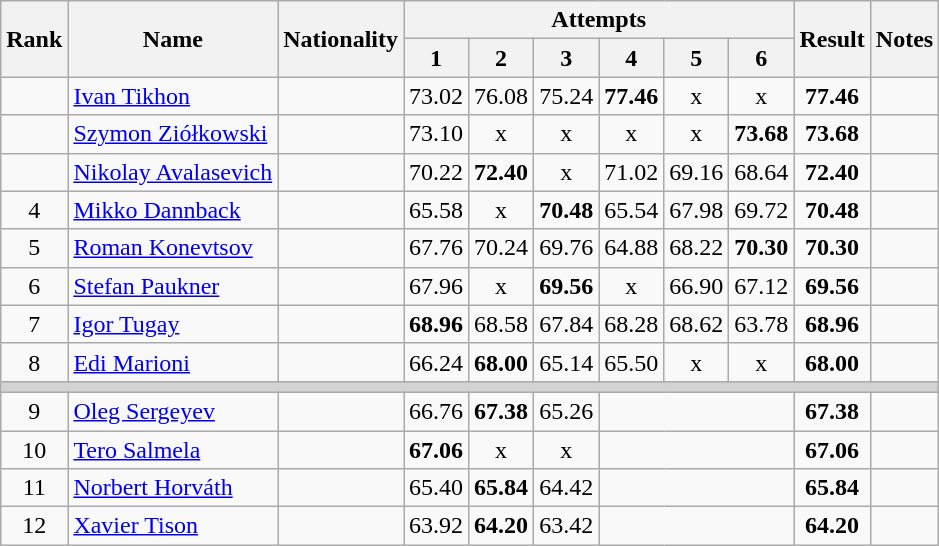<table class="wikitable sortable" style="text-align:center">
<tr>
<th rowspan=2>Rank</th>
<th rowspan=2>Name</th>
<th rowspan=2>Nationality</th>
<th colspan=6>Attempts</th>
<th rowspan=2>Result</th>
<th rowspan=2>Notes</th>
</tr>
<tr>
<th>1</th>
<th>2</th>
<th>3</th>
<th>4</th>
<th>5</th>
<th>6</th>
</tr>
<tr>
<td></td>
<td align=left><a href='#'>Ivan Tikhon</a></td>
<td align=left></td>
<td>73.02</td>
<td>76.08</td>
<td>75.24</td>
<td><strong>77.46</strong></td>
<td>x</td>
<td>x</td>
<td><strong>77.46</strong></td>
<td></td>
</tr>
<tr>
<td></td>
<td align=left><a href='#'>Szymon Ziółkowski</a></td>
<td align=left></td>
<td>73.10</td>
<td>x</td>
<td>x</td>
<td>x</td>
<td>x</td>
<td><strong>73.68</strong></td>
<td><strong>73.68</strong></td>
<td></td>
</tr>
<tr>
<td></td>
<td align=left><a href='#'>Nikolay Avalasevich</a></td>
<td align=left></td>
<td>70.22</td>
<td><strong>72.40</strong></td>
<td>x</td>
<td>71.02</td>
<td>69.16</td>
<td>68.64</td>
<td><strong>72.40</strong></td>
<td></td>
</tr>
<tr>
<td>4</td>
<td align=left><a href='#'>Mikko Dannback</a></td>
<td align=left></td>
<td>65.58</td>
<td>x</td>
<td><strong>70.48</strong></td>
<td>65.54</td>
<td>67.98</td>
<td>69.72</td>
<td><strong>70.48</strong></td>
<td></td>
</tr>
<tr>
<td>5</td>
<td align=left><a href='#'>Roman Konevtsov</a></td>
<td align=left></td>
<td>67.76</td>
<td>70.24</td>
<td>69.76</td>
<td>64.88</td>
<td>68.22</td>
<td><strong>70.30</strong></td>
<td><strong>70.30</strong></td>
<td></td>
</tr>
<tr>
<td>6</td>
<td align=left><a href='#'>Stefan Paukner</a></td>
<td align=left></td>
<td>67.96</td>
<td>x</td>
<td><strong>69.56</strong></td>
<td>x</td>
<td>66.90</td>
<td>67.12</td>
<td><strong>69.56</strong></td>
<td></td>
</tr>
<tr>
<td>7</td>
<td align=left><a href='#'>Igor Tugay</a></td>
<td align=left></td>
<td><strong>68.96</strong></td>
<td>68.58</td>
<td>67.84</td>
<td>68.28</td>
<td>68.62</td>
<td>63.78</td>
<td><strong>68.96</strong></td>
<td></td>
</tr>
<tr>
<td>8</td>
<td align=left><a href='#'>Edi Marioni</a></td>
<td align=left></td>
<td>66.24</td>
<td><strong>68.00</strong></td>
<td>65.14</td>
<td>65.50</td>
<td>x</td>
<td>x</td>
<td><strong>68.00</strong></td>
<td></td>
</tr>
<tr>
<td colspan=11 bgcolor=lightgray></td>
</tr>
<tr>
<td>9</td>
<td align=left><a href='#'>Oleg Sergeyev</a></td>
<td align=left></td>
<td>66.76</td>
<td><strong>67.38</strong></td>
<td>65.26</td>
<td colspan=3></td>
<td><strong>67.38</strong></td>
<td></td>
</tr>
<tr>
<td>10</td>
<td align=left><a href='#'>Tero Salmela</a></td>
<td align=left></td>
<td><strong>67.06</strong></td>
<td>x</td>
<td>x</td>
<td colspan=3></td>
<td><strong>67.06</strong></td>
<td></td>
</tr>
<tr>
<td>11</td>
<td align=left><a href='#'>Norbert Horváth</a></td>
<td align=left></td>
<td>65.40</td>
<td><strong>65.84</strong></td>
<td>64.42</td>
<td colspan=3></td>
<td><strong>65.84</strong></td>
<td></td>
</tr>
<tr>
<td>12</td>
<td align=left><a href='#'>Xavier Tison</a></td>
<td align=left></td>
<td>63.92</td>
<td><strong>64.20</strong></td>
<td>63.42</td>
<td colspan=3></td>
<td><strong>64.20</strong></td>
<td></td>
</tr>
</table>
